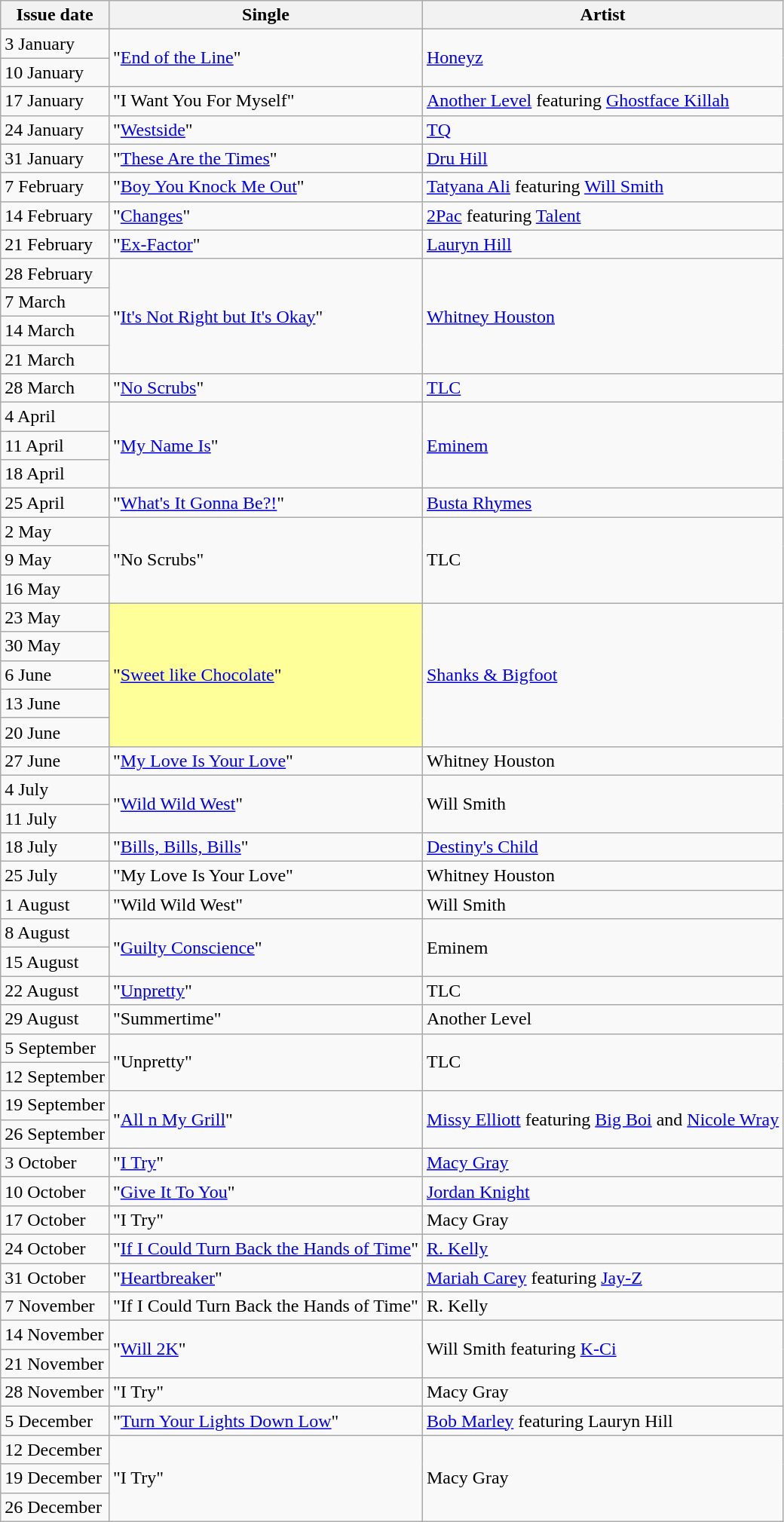<table class="wikitable plainrowheaders">
<tr>
<th scope=col>Issue date</th>
<th scope=col>Single</th>
<th scope=col>Artist</th>
</tr>
<tr>
<td>3 January</td>
<td rowspan="2">"<a href='#'>End of the Line</a>"</td>
<td rowspan="2"><a href='#'>Honeyz</a></td>
</tr>
<tr>
<td>10 January</td>
</tr>
<tr>
<td>17 January</td>
<td>"I Want You For Myself"</td>
<td><a href='#'>Another Level</a> featuring <a href='#'>Ghostface Killah</a></td>
</tr>
<tr>
<td>24 January</td>
<td>"<a href='#'>Westside</a>"</td>
<td><a href='#'>TQ</a></td>
</tr>
<tr>
<td>31 January</td>
<td>"<a href='#'>These Are the Times</a>"</td>
<td><a href='#'>Dru Hill</a></td>
</tr>
<tr>
<td>7 February</td>
<td>"<a href='#'>Boy You Knock Me Out</a>"</td>
<td><a href='#'>Tatyana Ali</a> featuring <a href='#'>Will Smith</a></td>
</tr>
<tr>
<td>14 February</td>
<td>"<a href='#'>Changes</a>"</td>
<td><a href='#'>2Pac</a> featuring <a href='#'>Talent</a></td>
</tr>
<tr>
<td>21 February</td>
<td>"<a href='#'>Ex-Factor</a>"</td>
<td><a href='#'>Lauryn Hill</a></td>
</tr>
<tr>
<td>28 February</td>
<td rowspan="4">"<a href='#'>It's Not Right but It's Okay</a>"</td>
<td rowspan="4"><a href='#'>Whitney Houston</a></td>
</tr>
<tr>
<td>7 March</td>
</tr>
<tr>
<td>14 March</td>
</tr>
<tr>
<td>21 March</td>
</tr>
<tr>
<td>28 March</td>
<td>"<a href='#'>No Scrubs</a>"</td>
<td><a href='#'>TLC</a></td>
</tr>
<tr>
<td>4 April</td>
<td rowspan="3">"<a href='#'>My Name Is</a>"</td>
<td rowspan="3"><a href='#'>Eminem</a></td>
</tr>
<tr>
<td>11 April</td>
</tr>
<tr>
<td>18 April</td>
</tr>
<tr>
<td>25 April</td>
<td>"<a href='#'>What's It Gonna Be?!</a>"</td>
<td><a href='#'>Busta Rhymes</a></td>
</tr>
<tr>
<td>2 May</td>
<td rowspan="3">"No Scrubs"</td>
<td rowspan="3">TLC</td>
</tr>
<tr>
<td>9 May</td>
</tr>
<tr>
<td>16 May</td>
</tr>
<tr>
<td>23 May</td>
<td rowspan="5" bgcolor=#FFFF99>"<a href='#'>Sweet like Chocolate</a>" </td>
<td rowspan="5"><a href='#'>Shanks & Bigfoot</a></td>
</tr>
<tr>
<td>30 May</td>
</tr>
<tr>
<td>6 June</td>
</tr>
<tr>
<td>13 June</td>
</tr>
<tr>
<td>20 June</td>
</tr>
<tr>
<td>27 June</td>
<td>"<a href='#'>My Love Is Your Love</a>"</td>
<td>Whitney Houston</td>
</tr>
<tr>
<td>4 July</td>
<td rowspan="2">"<a href='#'>Wild Wild West</a>"</td>
<td rowspan="2">Will Smith</td>
</tr>
<tr>
<td>11 July</td>
</tr>
<tr>
<td>18 July</td>
<td>"<a href='#'>Bills, Bills, Bills</a>"</td>
<td><a href='#'>Destiny's Child</a></td>
</tr>
<tr>
<td>25 July</td>
<td>"My Love Is Your Love"</td>
<td>Whitney Houston</td>
</tr>
<tr>
<td>1 August</td>
<td>"Wild Wild West"</td>
<td>Will Smith</td>
</tr>
<tr>
<td>8 August</td>
<td rowspan="2">"<a href='#'>Guilty Conscience</a>"</td>
<td rowspan="2">Eminem</td>
</tr>
<tr>
<td>15 August</td>
</tr>
<tr>
<td>22 August</td>
<td>"<a href='#'>Unpretty</a>"</td>
<td>TLC</td>
</tr>
<tr>
<td>29 August</td>
<td>"Summertime"</td>
<td>Another Level</td>
</tr>
<tr>
<td>5 September</td>
<td rowspan="2">"Unpretty"</td>
<td rowspan="2">TLC</td>
</tr>
<tr>
<td>12 September</td>
</tr>
<tr>
<td>19 September</td>
<td rowspan="2">"<a href='#'>All n My Grill</a>"</td>
<td rowspan="2"><a href='#'>Missy Elliott</a> featuring <a href='#'>Big Boi</a> and <a href='#'>Nicole Wray</a></td>
</tr>
<tr>
<td>26 September</td>
</tr>
<tr>
<td>3 October</td>
<td>"<a href='#'>I Try</a>"</td>
<td><a href='#'>Macy Gray</a></td>
</tr>
<tr>
<td>10 October</td>
<td>"<a href='#'>Give It To You</a>"</td>
<td><a href='#'>Jordan Knight</a></td>
</tr>
<tr>
<td>17 October</td>
<td>"I Try"</td>
<td>Macy Gray</td>
</tr>
<tr>
<td>24 October</td>
<td>"<a href='#'>If I Could Turn Back the Hands of Time</a>"</td>
<td><a href='#'>R. Kelly</a></td>
</tr>
<tr>
<td>31 October</td>
<td>"<a href='#'>Heartbreaker</a>"</td>
<td><a href='#'>Mariah Carey</a> featuring <a href='#'>Jay-Z</a></td>
</tr>
<tr>
<td>7 November</td>
<td>"If I Could Turn Back the Hands of Time"</td>
<td>R. Kelly</td>
</tr>
<tr>
<td>14 November</td>
<td rowspan="2">"<a href='#'>Will 2K</a>"</td>
<td rowspan="2">Will Smith featuring <a href='#'>K-Ci</a></td>
</tr>
<tr>
<td>21 November</td>
</tr>
<tr>
<td>28 November</td>
<td>"I Try"</td>
<td>Macy Gray</td>
</tr>
<tr>
<td>5 December</td>
<td>"<a href='#'>Turn Your Lights Down Low</a>"</td>
<td><a href='#'>Bob Marley</a> featuring Lauryn Hill</td>
</tr>
<tr>
<td>12 December</td>
<td rowspan="3">"I Try"</td>
<td rowspan="3">Macy Gray</td>
</tr>
<tr>
<td>19 December</td>
</tr>
<tr>
<td>26 December</td>
</tr>
</table>
